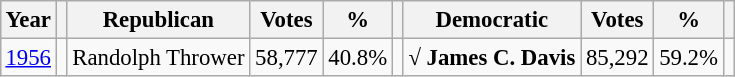<table class="wikitable" style="margin:0.5em ; font-size:95%">
<tr>
<th>Year</th>
<th></th>
<th>Republican</th>
<th>Votes</th>
<th>%</th>
<th></th>
<th>Democratic</th>
<th>Votes</th>
<th>%</th>
<th></th>
</tr>
<tr>
<td><a href='#'>1956</a></td>
<td></td>
<td>Randolph Thrower</td>
<td>58,777</td>
<td>40.8%</td>
<td></td>
<td><strong>√ James C. Davis</strong></td>
<td>85,292</td>
<td>59.2%</td>
<td></td>
</tr>
</table>
